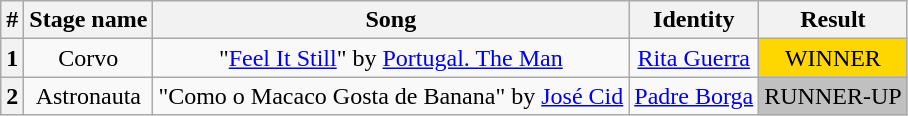<table class="wikitable plainrowheaders" style="text-align: center;">
<tr>
<th>#</th>
<th>Stage name</th>
<th>Song</th>
<th>Identity</th>
<th>Result</th>
</tr>
<tr>
<th>1</th>
<td>Corvo</td>
<td>"<a href='#'>Feel It Still</a>" by <a href='#'>Portugal. The Man</a></td>
<td><a href='#'>Rita Guerra</a></td>
<td bgcolor="gold">WINNER</td>
</tr>
<tr>
<th>2</th>
<td>Astronauta</td>
<td>"Como o Macaco Gosta de Banana" by <a href='#'>José Cid</a></td>
<td><a href='#'>Padre Borga</a></td>
<td bgcolor="silver">RUNNER-UP</td>
</tr>
</table>
